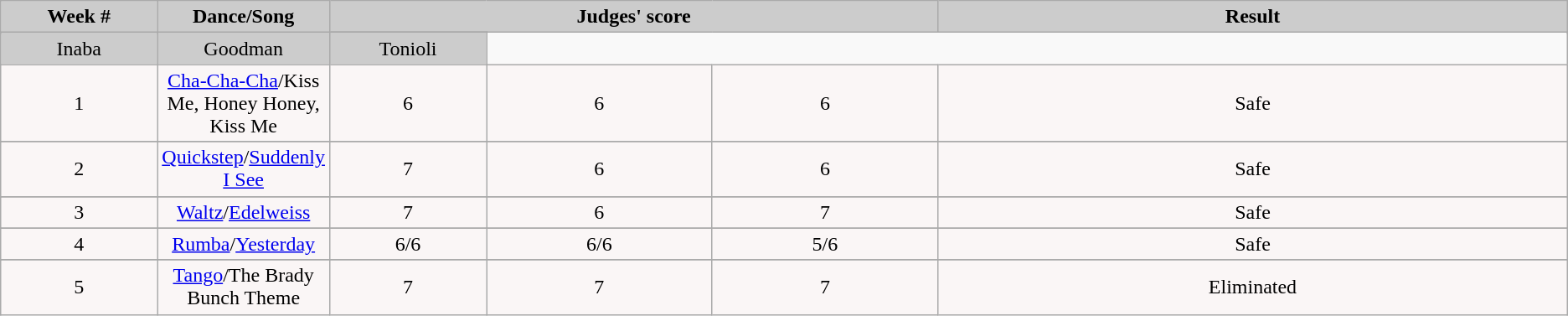<table class="wikitable" align="left">
<tr>
<td rowspan="2" bgcolor="CCCCCC" align="Center"><strong>Week #</strong></td>
<td rowspan="2" bgcolor="CCCCCC" align="Center"><strong>Dance/Song</strong></td>
<td colspan="3" bgcolor="CCCCCC" align="Center"><strong>Judges' score</strong></td>
<td rowspan="2" bgcolor="CCCCCC" align="Center"><strong>Result</strong></td>
</tr>
<tr>
</tr>
<tr>
<td bgcolor="CCCCCC" width="10%" align="center">Inaba</td>
<td bgcolor="CCCCCC" width="10%" align="center">Goodman</td>
<td bgcolor="CCCCCC" width="10%" align="center">Tonioli</td>
</tr>
<tr>
<td align="center" bgcolor="FAF6F6">1</td>
<td align="center" bgcolor="FAF6F6"><a href='#'>Cha-Cha-Cha</a>/Kiss Me, Honey Honey, Kiss Me</td>
<td align="center" bgcolor="FAF6F6">6</td>
<td align="center" bgcolor="FAF6F6">6</td>
<td align="center" bgcolor="FAF6F6">6</td>
<td align="center" bgcolor="FAF6F6">Safe</td>
</tr>
<tr>
</tr>
<tr>
<td align="center" bgcolor="FAF6F6">2</td>
<td align="center" bgcolor="FAF6F6"><a href='#'>Quickstep</a>/<a href='#'>Suddenly I See</a></td>
<td align="center" bgcolor="FAF6F6">7</td>
<td align="center" bgcolor="FAF6F6">6</td>
<td align="center" bgcolor="FAF6F6">6</td>
<td align="center" bgcolor="FAF6F6">Safe</td>
</tr>
<tr>
</tr>
<tr>
<td align="center" bgcolor="FAF6F6">3</td>
<td align="center" bgcolor="FAF6F6"><a href='#'>Waltz</a>/<a href='#'>Edelweiss</a></td>
<td align="center" bgcolor="FAF6F6">7</td>
<td align="center" bgcolor="FAF6F6">6</td>
<td align="center" bgcolor="FAF6F6">7</td>
<td align="center" bgcolor="FAF6F6">Safe</td>
</tr>
<tr>
</tr>
<tr>
<td align="center" bgcolor="FAF6F6">4</td>
<td align="center" bgcolor="FAF6F6"><a href='#'>Rumba</a>/<a href='#'>Yesterday</a></td>
<td align="center" bgcolor="FAF6F6">6/6</td>
<td align="center" bgcolor="FAF6F6">6/6</td>
<td align="center" bgcolor="FAF6F6">5/6</td>
<td align="center" bgcolor="FAF6F6">Safe</td>
</tr>
<tr>
</tr>
<tr>
<td align="center" bgcolor="FAF6F6">5</td>
<td align="center" bgcolor="FAF6F6"><a href='#'>Tango</a>/The Brady Bunch Theme</td>
<td align="center" bgcolor="FAF6F6">7</td>
<td align="center" bgcolor="FAF6F6">7</td>
<td align="center" bgcolor="FAF6F6">7</td>
<td align="center" bgcolor="FAF6F6">Eliminated</td>
</tr>
</table>
